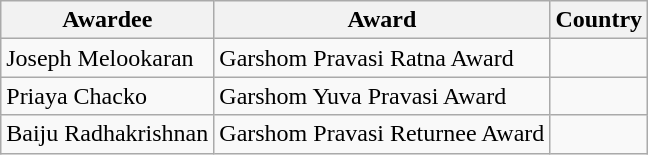<table class="wikitable">
<tr>
<th>Awardee</th>
<th>Award</th>
<th>Country</th>
</tr>
<tr>
<td>Joseph Melookaran</td>
<td>Garshom Pravasi Ratna Award</td>
<td></td>
</tr>
<tr>
<td>Priaya Chacko</td>
<td>Garshom Yuva Pravasi Award</td>
<td></td>
</tr>
<tr>
<td>Baiju Radhakrishnan</td>
<td>Garshom Pravasi Returnee Award</td>
<td></td>
</tr>
</table>
